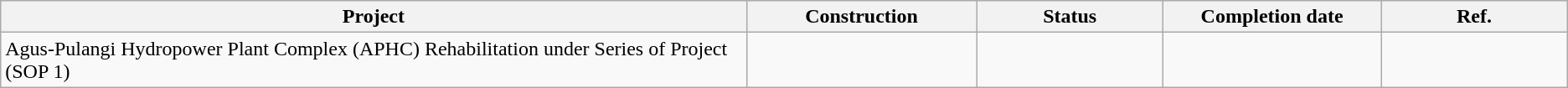<table class="wikitable">
<tr>
<th scope="col" style="width:20%;">Project</th>
<th scope="col" style="width:5%;">Construction</th>
<th scope="col" style="width:5%;">Status</th>
<th scope="col" style="width:5%;">Completion date</th>
<th scope="col" style="width:5%;">Ref.</th>
</tr>
<tr>
<td>Agus-Pulangi Hydropower Plant Complex (APHC) Rehabilitation under Series of Project (SOP 1)</td>
<td style="text-align:center;"></td>
<td></td>
<td style="text-align:center;"></td>
<td></td>
</tr>
</table>
